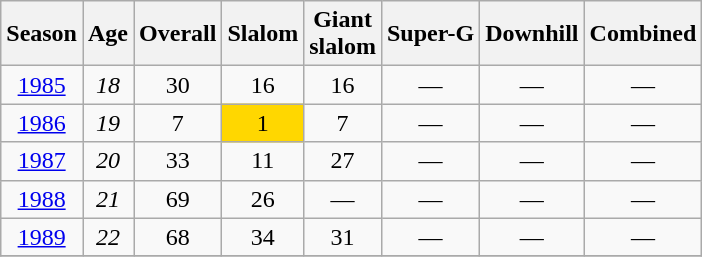<table class=wikitable style="text-align:center">
<tr>
<th>Season</th>
<th>Age</th>
<th>Overall</th>
<th>Slalom</th>
<th>Giant<br>slalom</th>
<th>Super-G</th>
<th>Downhill</th>
<th>Combined</th>
</tr>
<tr>
<td><a href='#'>1985</a></td>
<td><em>18</em></td>
<td>30</td>
<td>16</td>
<td>16</td>
<td>—</td>
<td>—</td>
<td>—</td>
</tr>
<tr>
<td><a href='#'>1986</a></td>
<td><em>19</em></td>
<td>7</td>
<td bgcolor="gold">1</td>
<td>7</td>
<td>—</td>
<td>—</td>
<td>—</td>
</tr>
<tr>
<td><a href='#'>1987</a></td>
<td><em>20</em></td>
<td>33</td>
<td>11</td>
<td>27</td>
<td>—</td>
<td>—</td>
<td>—</td>
</tr>
<tr>
<td><a href='#'>1988</a></td>
<td><em>21</em></td>
<td>69</td>
<td>26</td>
<td>—</td>
<td>—</td>
<td>—</td>
<td>—</td>
</tr>
<tr>
<td><a href='#'>1989</a></td>
<td><em>22</em></td>
<td>68</td>
<td>34</td>
<td>31</td>
<td>—</td>
<td>—</td>
<td>—</td>
</tr>
<tr>
</tr>
</table>
